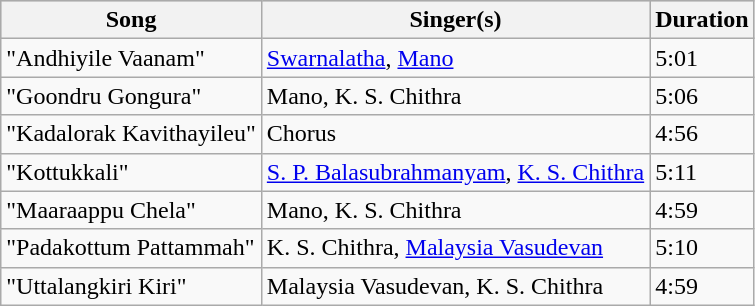<table class="wikitable">
<tr style="background:#ccc; text-align:center;">
<th>Song</th>
<th>Singer(s)</th>
<th>Duration</th>
</tr>
<tr>
<td>"Andhiyile Vaanam"</td>
<td><a href='#'>Swarnalatha</a>, <a href='#'>Mano</a></td>
<td>5:01</td>
</tr>
<tr>
<td>"Goondru Gongura"</td>
<td>Mano, K. S. Chithra</td>
<td>5:06</td>
</tr>
<tr>
<td>"Kadalorak Kavithayileu"</td>
<td>Chorus</td>
<td>4:56</td>
</tr>
<tr>
<td>"Kottukkali"</td>
<td><a href='#'>S. P. Balasubrahmanyam</a>, <a href='#'>K. S. Chithra</a></td>
<td>5:11</td>
</tr>
<tr>
<td>"Maaraappu Chela"</td>
<td>Mano, K. S. Chithra</td>
<td>4:59</td>
</tr>
<tr>
<td>"Padakottum Pattammah"</td>
<td>K. S. Chithra, <a href='#'>Malaysia Vasudevan</a></td>
<td>5:10</td>
</tr>
<tr>
<td>"Uttalangkiri Kiri"</td>
<td>Malaysia Vasudevan, K. S. Chithra</td>
<td>4:59</td>
</tr>
</table>
